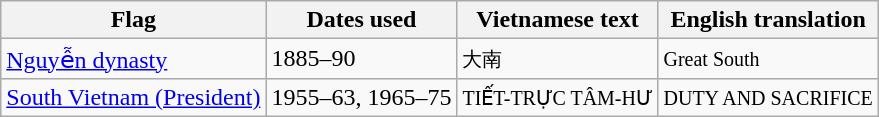<table class="wikitable sortable noresize">
<tr>
<th>Flag</th>
<th>Dates used</th>
<th>Vietnamese text</th>
<th>English translation</th>
</tr>
<tr>
<td> <a href='#'>Nguyễn dynasty</a></td>
<td>1885–90</td>
<td><small>大南</small></td>
<td><small>Great South</small></td>
</tr>
<tr>
<td> <a href='#'>South Vietnam (President)</a></td>
<td>1955–63, 1965–75</td>
<td><small>TIẾT-TRỰC TÂM-HƯ</small></td>
<td><small>DUTY AND SACRIFICE</small></td>
</tr>
</table>
